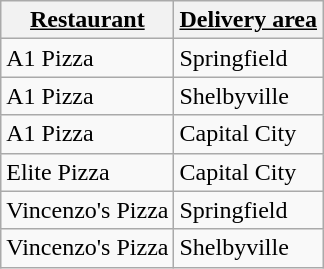<table class="wikitable" style="margin: 10px; float:left;">
<tr>
<th><u>Restaurant</u></th>
<th><u>Delivery area</u></th>
</tr>
<tr>
<td>A1 Pizza</td>
<td>Springfield</td>
</tr>
<tr>
<td>A1 Pizza</td>
<td>Shelbyville</td>
</tr>
<tr>
<td>A1 Pizza</td>
<td>Capital City</td>
</tr>
<tr>
<td>Elite Pizza</td>
<td>Capital City</td>
</tr>
<tr>
<td>Vincenzo's Pizza</td>
<td>Springfield</td>
</tr>
<tr>
<td>Vincenzo's Pizza</td>
<td>Shelbyville</td>
</tr>
</table>
